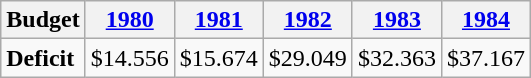<table class="wikitable">
<tr>
<th>Budget</th>
<th><a href='#'>1980</a></th>
<th><a href='#'>1981</a></th>
<th><a href='#'>1982</a></th>
<th><a href='#'>1983</a></th>
<th><a href='#'>1984</a></th>
</tr>
<tr>
<td><strong>Deficit</strong></td>
<td>$14.556</td>
<td>$15.674</td>
<td>$29.049</td>
<td>$32.363</td>
<td>$37.167</td>
</tr>
</table>
